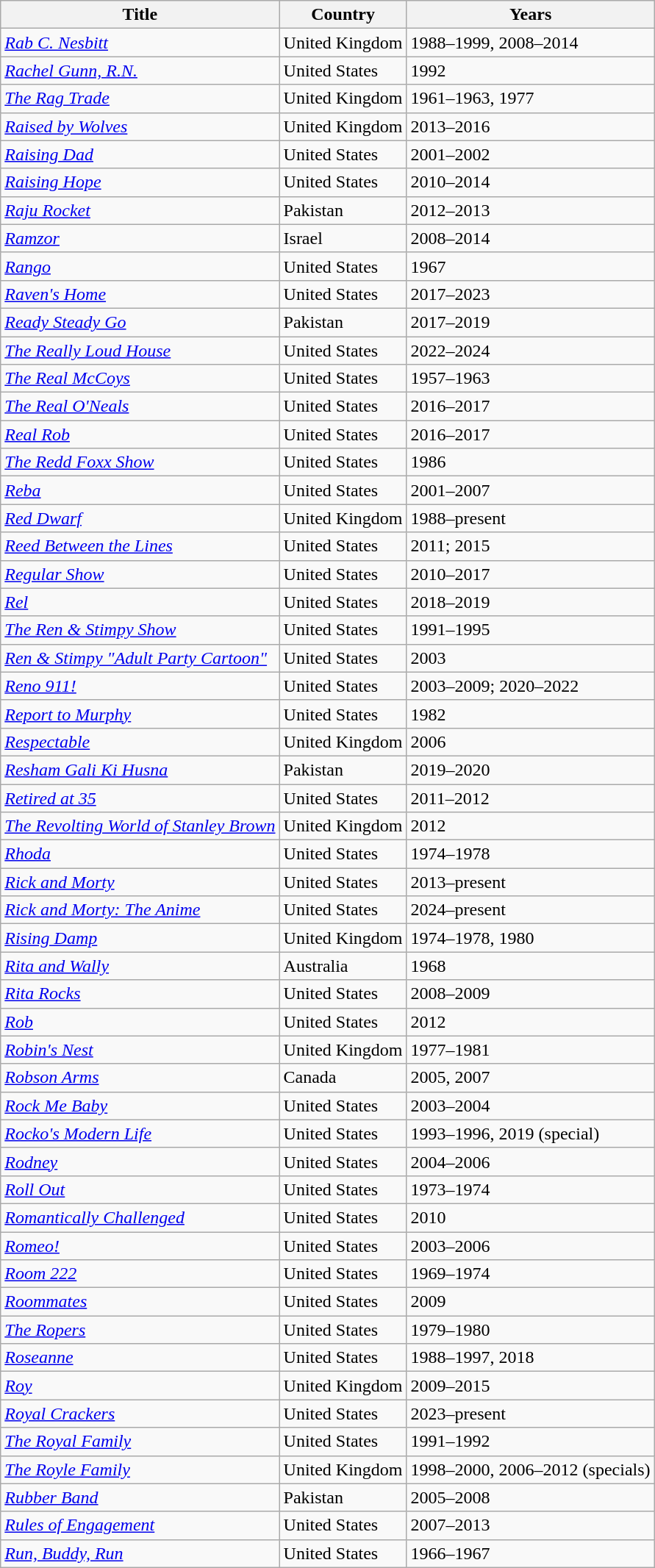<table class="wikitable sortable">
<tr>
<th>Title</th>
<th>Country</th>
<th>Years</th>
</tr>
<tr>
<td><em><a href='#'>Rab C. Nesbitt</a></em></td>
<td>United Kingdom</td>
<td>1988–1999, 2008–2014</td>
</tr>
<tr>
<td><em><a href='#'>Rachel Gunn, R.N.</a></em></td>
<td>United States</td>
<td>1992</td>
</tr>
<tr>
<td><em><a href='#'>The Rag Trade</a></em></td>
<td>United Kingdom</td>
<td>1961–1963, 1977</td>
</tr>
<tr>
<td><em><a href='#'>Raised by Wolves</a></em></td>
<td>United Kingdom</td>
<td>2013–2016</td>
</tr>
<tr>
<td><em><a href='#'>Raising Dad</a></em></td>
<td>United States</td>
<td>2001–2002</td>
</tr>
<tr>
<td><em><a href='#'>Raising Hope</a></em></td>
<td>United States</td>
<td>2010–2014</td>
</tr>
<tr>
<td><em><a href='#'>Raju Rocket</a></em></td>
<td>Pakistan</td>
<td>2012–2013</td>
</tr>
<tr>
<td><em><a href='#'>Ramzor</a></em></td>
<td>Israel</td>
<td>2008–2014</td>
</tr>
<tr>
<td><em><a href='#'>Rango</a></em></td>
<td>United States</td>
<td>1967</td>
</tr>
<tr>
<td><em><a href='#'>Raven's Home</a></em></td>
<td>United States</td>
<td>2017–2023</td>
</tr>
<tr>
<td><em><a href='#'>Ready Steady Go</a></em></td>
<td>Pakistan</td>
<td>2017–2019</td>
</tr>
<tr>
<td><em><a href='#'>The Really Loud House</a></em></td>
<td>United States</td>
<td>2022–2024</td>
</tr>
<tr>
<td><em><a href='#'>The Real McCoys</a></em></td>
<td>United States</td>
<td>1957–1963</td>
</tr>
<tr>
<td><em><a href='#'>The Real O'Neals</a></em></td>
<td>United States</td>
<td>2016–2017</td>
</tr>
<tr>
<td><em><a href='#'>Real Rob</a></em></td>
<td>United States</td>
<td>2016–2017</td>
</tr>
<tr>
<td><em><a href='#'>The Redd Foxx Show</a></em></td>
<td>United States</td>
<td>1986</td>
</tr>
<tr>
<td><em><a href='#'>Reba</a></em></td>
<td>United States</td>
<td>2001–2007</td>
</tr>
<tr>
<td><em><a href='#'>Red Dwarf</a></em></td>
<td>United Kingdom</td>
<td>1988–present</td>
</tr>
<tr>
<td><em><a href='#'>Reed Between the Lines</a></em></td>
<td>United States</td>
<td>2011; 2015</td>
</tr>
<tr>
<td><em><a href='#'>Regular Show</a></em></td>
<td>United States</td>
<td>2010–2017</td>
</tr>
<tr>
<td><em><a href='#'>Rel</a></em></td>
<td>United States</td>
<td>2018–2019</td>
</tr>
<tr>
<td><em><a href='#'>The Ren & Stimpy Show</a></em></td>
<td>United States</td>
<td>1991–1995</td>
</tr>
<tr>
<td><em><a href='#'>Ren & Stimpy "Adult Party Cartoon"</a></em></td>
<td>United States</td>
<td>2003</td>
</tr>
<tr>
<td><em><a href='#'>Reno 911!</a></em></td>
<td>United States</td>
<td>2003–2009; 2020–2022</td>
</tr>
<tr>
<td><em><a href='#'>Report to Murphy</a></em></td>
<td>United States</td>
<td>1982</td>
</tr>
<tr>
<td><em><a href='#'>Respectable</a></em></td>
<td>United Kingdom</td>
<td>2006</td>
</tr>
<tr>
<td><em><a href='#'>Resham Gali Ki Husna</a></em></td>
<td>Pakistan</td>
<td>2019–2020</td>
</tr>
<tr>
<td><em><a href='#'>Retired at 35</a></em></td>
<td>United States</td>
<td>2011–2012</td>
</tr>
<tr>
<td><em><a href='#'>The Revolting World of Stanley Brown</a></em></td>
<td>United Kingdom</td>
<td>2012</td>
</tr>
<tr>
<td><em><a href='#'>Rhoda</a></em></td>
<td>United States</td>
<td>1974–1978</td>
</tr>
<tr>
<td><em><a href='#'>Rick and Morty</a></em></td>
<td>United States</td>
<td>2013–present</td>
</tr>
<tr>
<td><em><a href='#'>Rick and Morty: The Anime</a></em></td>
<td>United States</td>
<td>2024–present</td>
</tr>
<tr>
<td><em><a href='#'>Rising Damp</a></em></td>
<td>United Kingdom</td>
<td>1974–1978, 1980</td>
</tr>
<tr>
<td><em><a href='#'>Rita and Wally</a></em></td>
<td>Australia</td>
<td>1968</td>
</tr>
<tr>
<td><em><a href='#'>Rita Rocks</a></em></td>
<td>United States</td>
<td>2008–2009</td>
</tr>
<tr>
<td><em><a href='#'>Rob</a></em></td>
<td>United States</td>
<td>2012</td>
</tr>
<tr>
<td><em><a href='#'>Robin's Nest</a></em></td>
<td>United Kingdom</td>
<td>1977–1981</td>
</tr>
<tr>
<td><em><a href='#'>Robson Arms</a></em></td>
<td>Canada</td>
<td>2005, 2007</td>
</tr>
<tr>
<td><em><a href='#'>Rock Me Baby</a></em></td>
<td>United States</td>
<td>2003–2004</td>
</tr>
<tr>
<td><em><a href='#'>Rocko's Modern Life</a></em></td>
<td>United States</td>
<td>1993–1996, 2019 (special)</td>
</tr>
<tr>
<td><em><a href='#'>Rodney</a></em></td>
<td>United States</td>
<td>2004–2006</td>
</tr>
<tr>
<td><em><a href='#'>Roll Out</a></em></td>
<td>United States</td>
<td>1973–1974</td>
</tr>
<tr>
<td><em><a href='#'>Romantically Challenged</a></em></td>
<td>United States</td>
<td>2010</td>
</tr>
<tr>
<td><em><a href='#'>Romeo!</a></em></td>
<td>United States</td>
<td>2003–2006</td>
</tr>
<tr>
<td><em><a href='#'>Room 222</a></em></td>
<td>United States</td>
<td>1969–1974</td>
</tr>
<tr>
<td><em><a href='#'>Roommates</a></em></td>
<td>United States</td>
<td>2009</td>
</tr>
<tr>
<td><em><a href='#'>The Ropers</a></em></td>
<td>United States</td>
<td>1979–1980</td>
</tr>
<tr>
<td><em><a href='#'>Roseanne</a></em></td>
<td>United States</td>
<td>1988–1997, 2018</td>
</tr>
<tr>
<td><em><a href='#'>Roy</a></em></td>
<td>United Kingdom</td>
<td>2009–2015</td>
</tr>
<tr>
<td><em><a href='#'>Royal Crackers</a></em></td>
<td>United States</td>
<td>2023–present</td>
</tr>
<tr>
<td><em><a href='#'>The Royal Family</a></em></td>
<td>United States</td>
<td>1991–1992</td>
</tr>
<tr>
<td><em><a href='#'>The Royle Family</a></em></td>
<td>United Kingdom</td>
<td>1998–2000, 2006–2012 (specials)</td>
</tr>
<tr>
<td><em><a href='#'>Rubber Band</a></em></td>
<td>Pakistan</td>
<td>2005–2008</td>
</tr>
<tr>
<td><em><a href='#'>Rules of Engagement</a></em></td>
<td>United States</td>
<td>2007–2013</td>
</tr>
<tr>
<td><em><a href='#'>Run, Buddy, Run</a></em></td>
<td>United States</td>
<td>1966–1967</td>
</tr>
</table>
